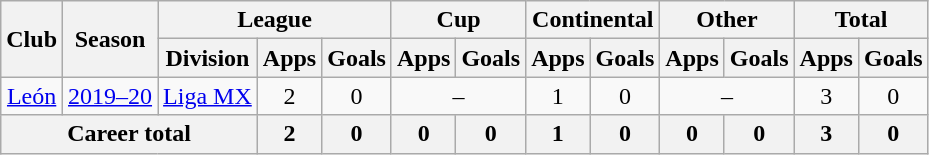<table class="wikitable" style="text-align: center">
<tr>
<th rowspan="2">Club</th>
<th rowspan="2">Season</th>
<th colspan="3">League</th>
<th colspan="2">Cup</th>
<th colspan="2">Continental</th>
<th colspan="2">Other</th>
<th colspan="2">Total</th>
</tr>
<tr>
<th>Division</th>
<th>Apps</th>
<th>Goals</th>
<th>Apps</th>
<th>Goals</th>
<th>Apps</th>
<th>Goals</th>
<th>Apps</th>
<th>Goals</th>
<th>Apps</th>
<th>Goals</th>
</tr>
<tr>
<td rowspan="1"><a href='#'>León</a></td>
<td><a href='#'>2019–20</a></td>
<td rowspan="1"><a href='#'>Liga MX</a></td>
<td>2</td>
<td>0</td>
<td colspan="2">–</td>
<td>1</td>
<td>0</td>
<td colspan="2">–</td>
<td>3</td>
<td>0</td>
</tr>
<tr>
<th colspan="3"><strong>Career total</strong></th>
<th>2</th>
<th>0</th>
<th>0</th>
<th>0</th>
<th>1</th>
<th>0</th>
<th>0</th>
<th>0</th>
<th>3</th>
<th>0</th>
</tr>
</table>
